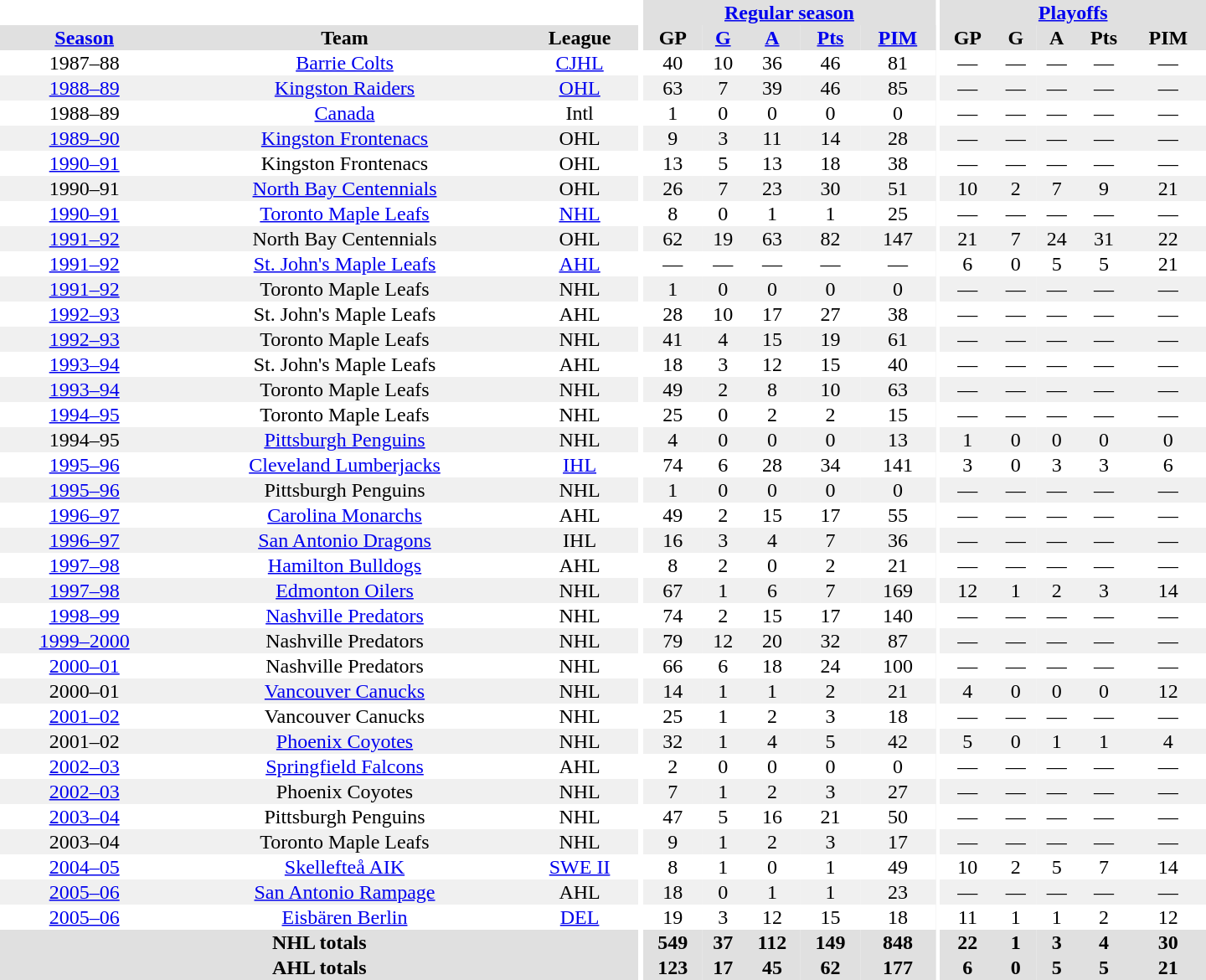<table border="0" cellpadding="1" cellspacing="0" style="text-align:center; width:60em">
<tr bgcolor="#e0e0e0">
<th colspan="3" bgcolor="#ffffff"></th>
<th rowspan="99" bgcolor="#ffffff"></th>
<th colspan="5"><a href='#'>Regular season</a></th>
<th rowspan="99" bgcolor="#ffffff"></th>
<th colspan="5"><a href='#'>Playoffs</a></th>
</tr>
<tr bgcolor="#e0e0e0">
<th><a href='#'>Season</a></th>
<th>Team</th>
<th>League</th>
<th>GP</th>
<th><a href='#'>G</a></th>
<th><a href='#'>A</a></th>
<th><a href='#'>Pts</a></th>
<th><a href='#'>PIM</a></th>
<th>GP</th>
<th>G</th>
<th>A</th>
<th>Pts</th>
<th>PIM</th>
</tr>
<tr>
<td>1987–88</td>
<td><a href='#'>Barrie Colts</a></td>
<td><a href='#'>CJHL</a></td>
<td>40</td>
<td>10</td>
<td>36</td>
<td>46</td>
<td>81</td>
<td>—</td>
<td>—</td>
<td>—</td>
<td>—</td>
<td>—</td>
</tr>
<tr bgcolor="#f0f0f0">
<td><a href='#'>1988–89</a></td>
<td><a href='#'>Kingston Raiders</a></td>
<td><a href='#'>OHL</a></td>
<td>63</td>
<td>7</td>
<td>39</td>
<td>46</td>
<td>85</td>
<td>—</td>
<td>—</td>
<td>—</td>
<td>—</td>
<td>—</td>
</tr>
<tr>
<td>1988–89</td>
<td><a href='#'>Canada</a></td>
<td>Intl</td>
<td>1</td>
<td>0</td>
<td>0</td>
<td>0</td>
<td>0</td>
<td>—</td>
<td>—</td>
<td>—</td>
<td>—</td>
<td>—</td>
</tr>
<tr bgcolor="#f0f0f0">
<td><a href='#'>1989–90</a></td>
<td><a href='#'>Kingston Frontenacs</a></td>
<td>OHL</td>
<td>9</td>
<td>3</td>
<td>11</td>
<td>14</td>
<td>28</td>
<td>—</td>
<td>—</td>
<td>—</td>
<td>—</td>
<td>—</td>
</tr>
<tr>
<td><a href='#'>1990–91</a></td>
<td>Kingston Frontenacs</td>
<td>OHL</td>
<td>13</td>
<td>5</td>
<td>13</td>
<td>18</td>
<td>38</td>
<td>—</td>
<td>—</td>
<td>—</td>
<td>—</td>
<td>—</td>
</tr>
<tr bgcolor="#f0f0f0">
<td>1990–91</td>
<td><a href='#'>North Bay Centennials</a></td>
<td>OHL</td>
<td>26</td>
<td>7</td>
<td>23</td>
<td>30</td>
<td>51</td>
<td>10</td>
<td>2</td>
<td>7</td>
<td>9</td>
<td>21</td>
</tr>
<tr>
<td><a href='#'>1990–91</a></td>
<td><a href='#'>Toronto Maple Leafs</a></td>
<td><a href='#'>NHL</a></td>
<td>8</td>
<td>0</td>
<td>1</td>
<td>1</td>
<td>25</td>
<td>—</td>
<td>—</td>
<td>—</td>
<td>—</td>
<td>—</td>
</tr>
<tr bgcolor="#f0f0f0">
<td><a href='#'>1991–92</a></td>
<td>North Bay Centennials</td>
<td>OHL</td>
<td>62</td>
<td>19</td>
<td>63</td>
<td>82</td>
<td>147</td>
<td>21</td>
<td>7</td>
<td>24</td>
<td>31</td>
<td>22</td>
</tr>
<tr>
<td><a href='#'>1991–92</a></td>
<td><a href='#'>St. John's Maple Leafs</a></td>
<td><a href='#'>AHL</a></td>
<td>—</td>
<td>—</td>
<td>—</td>
<td>—</td>
<td>—</td>
<td>6</td>
<td>0</td>
<td>5</td>
<td>5</td>
<td>21</td>
</tr>
<tr bgcolor="#f0f0f0">
<td><a href='#'>1991–92</a></td>
<td>Toronto Maple Leafs</td>
<td>NHL</td>
<td>1</td>
<td>0</td>
<td>0</td>
<td>0</td>
<td>0</td>
<td>—</td>
<td>—</td>
<td>—</td>
<td>—</td>
<td>—</td>
</tr>
<tr>
<td><a href='#'>1992–93</a></td>
<td>St. John's Maple Leafs</td>
<td>AHL</td>
<td>28</td>
<td>10</td>
<td>17</td>
<td>27</td>
<td>38</td>
<td>—</td>
<td>—</td>
<td>—</td>
<td>—</td>
<td>—</td>
</tr>
<tr bgcolor="#f0f0f0">
<td><a href='#'>1992–93</a></td>
<td>Toronto Maple Leafs</td>
<td>NHL</td>
<td>41</td>
<td>4</td>
<td>15</td>
<td>19</td>
<td>61</td>
<td>—</td>
<td>—</td>
<td>—</td>
<td>—</td>
<td>—</td>
</tr>
<tr>
<td><a href='#'>1993–94</a></td>
<td>St. John's Maple Leafs</td>
<td>AHL</td>
<td>18</td>
<td>3</td>
<td>12</td>
<td>15</td>
<td>40</td>
<td>—</td>
<td>—</td>
<td>—</td>
<td>—</td>
<td>—</td>
</tr>
<tr bgcolor="#f0f0f0">
<td><a href='#'>1993–94</a></td>
<td>Toronto Maple Leafs</td>
<td>NHL</td>
<td>49</td>
<td>2</td>
<td>8</td>
<td>10</td>
<td>63</td>
<td>—</td>
<td>—</td>
<td>—</td>
<td>—</td>
<td>—</td>
</tr>
<tr>
<td><a href='#'>1994–95</a></td>
<td>Toronto Maple Leafs</td>
<td>NHL</td>
<td>25</td>
<td>0</td>
<td>2</td>
<td>2</td>
<td>15</td>
<td>—</td>
<td>—</td>
<td>—</td>
<td>—</td>
<td>—</td>
</tr>
<tr bgcolor="#f0f0f0">
<td>1994–95</td>
<td><a href='#'>Pittsburgh Penguins</a></td>
<td>NHL</td>
<td>4</td>
<td>0</td>
<td>0</td>
<td>0</td>
<td>13</td>
<td>1</td>
<td>0</td>
<td>0</td>
<td>0</td>
<td>0</td>
</tr>
<tr>
<td><a href='#'>1995–96</a></td>
<td><a href='#'>Cleveland Lumberjacks</a></td>
<td><a href='#'>IHL</a></td>
<td>74</td>
<td>6</td>
<td>28</td>
<td>34</td>
<td>141</td>
<td>3</td>
<td>0</td>
<td>3</td>
<td>3</td>
<td>6</td>
</tr>
<tr bgcolor="#f0f0f0">
<td><a href='#'>1995–96</a></td>
<td>Pittsburgh Penguins</td>
<td>NHL</td>
<td>1</td>
<td>0</td>
<td>0</td>
<td>0</td>
<td>0</td>
<td>—</td>
<td>—</td>
<td>—</td>
<td>—</td>
<td>—</td>
</tr>
<tr>
<td><a href='#'>1996–97</a></td>
<td><a href='#'>Carolina Monarchs</a></td>
<td>AHL</td>
<td>49</td>
<td>2</td>
<td>15</td>
<td>17</td>
<td>55</td>
<td>—</td>
<td>—</td>
<td>—</td>
<td>—</td>
<td>—</td>
</tr>
<tr bgcolor="#f0f0f0">
<td><a href='#'>1996–97</a></td>
<td><a href='#'>San Antonio Dragons</a></td>
<td>IHL</td>
<td>16</td>
<td>3</td>
<td>4</td>
<td>7</td>
<td>36</td>
<td>—</td>
<td>—</td>
<td>—</td>
<td>—</td>
<td>—</td>
</tr>
<tr>
<td><a href='#'>1997–98</a></td>
<td><a href='#'>Hamilton Bulldogs</a></td>
<td>AHL</td>
<td>8</td>
<td>2</td>
<td>0</td>
<td>2</td>
<td>21</td>
<td>—</td>
<td>—</td>
<td>—</td>
<td>—</td>
<td>—</td>
</tr>
<tr bgcolor="#f0f0f0">
<td><a href='#'>1997–98</a></td>
<td><a href='#'>Edmonton Oilers</a></td>
<td>NHL</td>
<td>67</td>
<td>1</td>
<td>6</td>
<td>7</td>
<td>169</td>
<td>12</td>
<td>1</td>
<td>2</td>
<td>3</td>
<td>14</td>
</tr>
<tr>
<td><a href='#'>1998–99</a></td>
<td><a href='#'>Nashville Predators</a></td>
<td>NHL</td>
<td>74</td>
<td>2</td>
<td>15</td>
<td>17</td>
<td>140</td>
<td>—</td>
<td>—</td>
<td>—</td>
<td>—</td>
<td>—</td>
</tr>
<tr bgcolor="#f0f0f0">
<td><a href='#'>1999–2000</a></td>
<td>Nashville Predators</td>
<td>NHL</td>
<td>79</td>
<td>12</td>
<td>20</td>
<td>32</td>
<td>87</td>
<td>—</td>
<td>—</td>
<td>—</td>
<td>—</td>
<td>—</td>
</tr>
<tr>
<td><a href='#'>2000–01</a></td>
<td>Nashville Predators</td>
<td>NHL</td>
<td>66</td>
<td>6</td>
<td>18</td>
<td>24</td>
<td>100</td>
<td>—</td>
<td>—</td>
<td>—</td>
<td>—</td>
<td>—</td>
</tr>
<tr bgcolor="#f0f0f0">
<td>2000–01</td>
<td><a href='#'>Vancouver Canucks</a></td>
<td>NHL</td>
<td>14</td>
<td>1</td>
<td>1</td>
<td>2</td>
<td>21</td>
<td>4</td>
<td>0</td>
<td>0</td>
<td>0</td>
<td>12</td>
</tr>
<tr>
<td><a href='#'>2001–02</a></td>
<td>Vancouver Canucks</td>
<td>NHL</td>
<td>25</td>
<td>1</td>
<td>2</td>
<td>3</td>
<td>18</td>
<td>—</td>
<td>—</td>
<td>—</td>
<td>—</td>
<td>—</td>
</tr>
<tr bgcolor="#f0f0f0">
<td>2001–02</td>
<td><a href='#'>Phoenix Coyotes</a></td>
<td>NHL</td>
<td>32</td>
<td>1</td>
<td>4</td>
<td>5</td>
<td>42</td>
<td>5</td>
<td>0</td>
<td>1</td>
<td>1</td>
<td>4</td>
</tr>
<tr>
<td><a href='#'>2002–03</a></td>
<td><a href='#'>Springfield Falcons</a></td>
<td>AHL</td>
<td>2</td>
<td>0</td>
<td>0</td>
<td>0</td>
<td>0</td>
<td>—</td>
<td>—</td>
<td>—</td>
<td>—</td>
<td>—</td>
</tr>
<tr bgcolor="#f0f0f0">
<td><a href='#'>2002–03</a></td>
<td>Phoenix Coyotes</td>
<td>NHL</td>
<td>7</td>
<td>1</td>
<td>2</td>
<td>3</td>
<td>27</td>
<td>—</td>
<td>—</td>
<td>—</td>
<td>—</td>
<td>—</td>
</tr>
<tr>
<td><a href='#'>2003–04</a></td>
<td>Pittsburgh Penguins</td>
<td>NHL</td>
<td>47</td>
<td>5</td>
<td>16</td>
<td>21</td>
<td>50</td>
<td>—</td>
<td>—</td>
<td>—</td>
<td>—</td>
<td>—</td>
</tr>
<tr bgcolor="#f0f0f0">
<td>2003–04</td>
<td>Toronto Maple Leafs</td>
<td>NHL</td>
<td>9</td>
<td>1</td>
<td>2</td>
<td>3</td>
<td>17</td>
<td>—</td>
<td>—</td>
<td>—</td>
<td>—</td>
<td>—</td>
</tr>
<tr>
<td><a href='#'>2004–05</a></td>
<td><a href='#'>Skellefteå AIK</a></td>
<td><a href='#'>SWE II</a></td>
<td>8</td>
<td>1</td>
<td>0</td>
<td>1</td>
<td>49</td>
<td>10</td>
<td>2</td>
<td>5</td>
<td>7</td>
<td>14</td>
</tr>
<tr bgcolor="#f0f0f0">
<td><a href='#'>2005–06</a></td>
<td><a href='#'>San Antonio Rampage</a></td>
<td>AHL</td>
<td>18</td>
<td>0</td>
<td>1</td>
<td>1</td>
<td>23</td>
<td>—</td>
<td>—</td>
<td>—</td>
<td>—</td>
<td>—</td>
</tr>
<tr>
<td><a href='#'>2005–06</a></td>
<td><a href='#'>Eisbären Berlin</a></td>
<td><a href='#'>DEL</a></td>
<td>19</td>
<td>3</td>
<td>12</td>
<td>15</td>
<td>18</td>
<td>11</td>
<td>1</td>
<td>1</td>
<td>2</td>
<td>12</td>
</tr>
<tr bgcolor="#e0e0e0">
<th colspan="3">NHL totals</th>
<th>549</th>
<th>37</th>
<th>112</th>
<th>149</th>
<th>848</th>
<th>22</th>
<th>1</th>
<th>3</th>
<th>4</th>
<th>30</th>
</tr>
<tr bgcolor="#e0e0e0">
<th colspan="3">AHL totals</th>
<th>123</th>
<th>17</th>
<th>45</th>
<th>62</th>
<th>177</th>
<th>6</th>
<th>0</th>
<th>5</th>
<th>5</th>
<th>21</th>
</tr>
</table>
